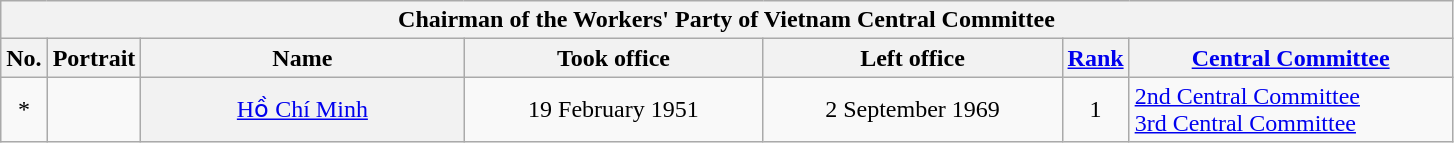<table class="wikitable" style="text-align:center">
<tr>
<th colspan="7">Chairman of the Workers' Party of Vietnam Central Committee<br></th>
</tr>
<tr>
<th scope="col" style="width:1em;">No.</th>
<th scope="col" style="width:1em;">Portrait</th>
<th scope="col" style="width:13em;">Name<br></th>
<th scope="col" style="width:12em;">Took office</th>
<th scope="col" style="width:12em;">Left office</th>
<th scope="col" style="width:1em;"><a href='#'>Rank</a></th>
<th scope="col" style="width:13em;"><a href='#'>Central Committee</a></th>
</tr>
<tr>
<td>*</td>
<td></td>
<th scope="row" style="font-weight:normal;"><a href='#'>Hồ Chí Minh</a><br></th>
<td>19 February 1951</td>
<td>2 September 1969</td>
<td>1</td>
<td align="left"><a href='#'>2nd Central Committee</a> <br><a href='#'>3rd Central Committee</a> </td>
</tr>
</table>
